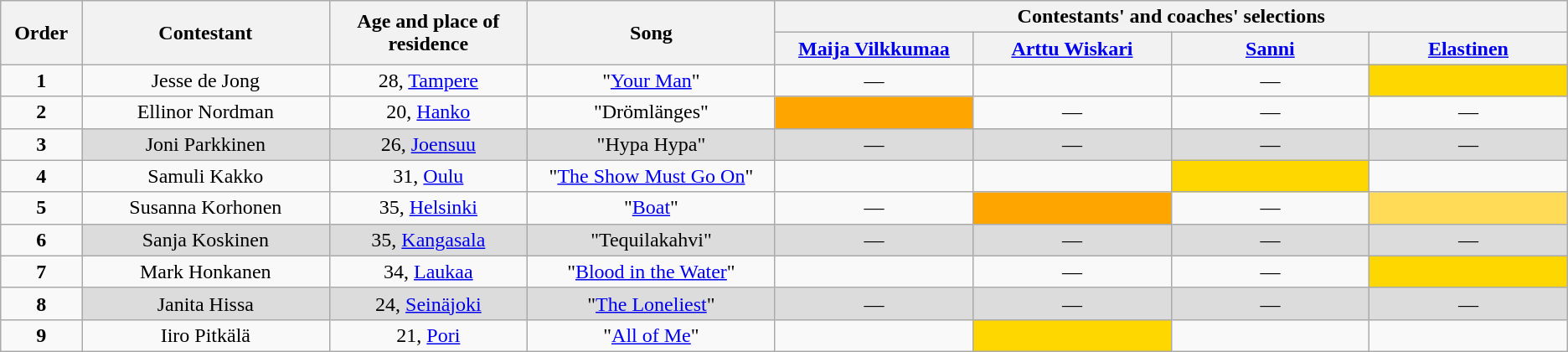<table class="wikitable" style="text-align:center;">
<tr>
<th rowspan="2" scope="col" style="width:02%;">Order</th>
<th rowspan="2" scope="col" style="width:10%;">Contestant</th>
<th rowspan="2" scope="col" style="width:08%;">Age and place of residence</th>
<th rowspan="2" scope="col" style="width:10%;">Song</th>
<th colspan="4" scope="col" style="width:20%;">Contestants' and coaches' selections</th>
</tr>
<tr>
<th style="width:08%;"><a href='#'>Maija Vilkkumaa</a></th>
<th style="width:08%;"><a href='#'>Arttu Wiskari</a></th>
<th style="width:08%;"><a href='#'>Sanni</a></th>
<th style="width:08%;"><a href='#'>Elastinen</a></th>
</tr>
<tr>
<td><strong>1</strong></td>
<td>Jesse de Jong</td>
<td>28, <a href='#'>Tampere</a></td>
<td>"<a href='#'>Your Man</a>"</td>
<td>—</td>
<td><strong></strong></td>
<td>—</td>
<td bgcolor="gold"><strong></strong></td>
</tr>
<tr>
<td><strong>2</strong></td>
<td>Ellinor Nordman</td>
<td>20, <a href='#'>Hanko</a></td>
<td>"Drömlänges"</td>
<td bgcolor="orange"><strong></strong></td>
<td>—</td>
<td>—</td>
<td>—</td>
</tr>
<tr>
<td><strong>3</strong></td>
<td style="background:#DCDCDC;">Joni Parkkinen</td>
<td style="background:#DCDCDC;">26, <a href='#'>Joensuu</a></td>
<td style="background:#DCDCDC;">"Hypa Hypa"</td>
<td style="background:#DCDCDC;">—</td>
<td style="background:#DCDCDC;">—</td>
<td style="background:#DCDCDC;">—</td>
<td style="background:#DCDCDC;">—</td>
</tr>
<tr>
<td><strong>4</strong></td>
<td>Samuli Kakko</td>
<td>31, <a href='#'>Oulu</a></td>
<td>"<a href='#'>The Show Must Go On</a>"</td>
<td><strong></strong></td>
<td><strong></strong></td>
<td bgcolor="gold"><strong></strong></td>
<td><strong></strong></td>
</tr>
<tr>
<td><strong>5</strong></td>
<td>Susanna Korhonen</td>
<td>35, <a href='#'>Helsinki</a></td>
<td>"<a href='#'>Boat</a>"</td>
<td>—</td>
<td bgcolor="orange"><strong></strong></td>
<td>—</td>
<td bgcolor="#ffdb58"><strong></strong></td>
</tr>
<tr>
<td><strong>6</strong></td>
<td style="background:#DCDCDC;">Sanja Koskinen</td>
<td style="background:#DCDCDC;">35, <a href='#'>Kangasala</a></td>
<td style="background:#DCDCDC;">"Tequilakahvi"</td>
<td style="background:#DCDCDC;">—</td>
<td style="background:#DCDCDC;">—</td>
<td style="background:#DCDCDC;">—</td>
<td style="background:#DCDCDC;">—</td>
</tr>
<tr>
<td><strong>7</strong></td>
<td>Mark Honkanen</td>
<td>34, <a href='#'>Laukaa</a></td>
<td>"<a href='#'>Blood in the Water</a>"</td>
<td><strong></strong></td>
<td>—</td>
<td>—</td>
<td bgcolor="gold"><strong></strong></td>
</tr>
<tr>
<td><strong>8</strong></td>
<td style="background:#DCDCDC;">Janita Hissa</td>
<td style="background:#DCDCDC;">24, <a href='#'>Seinäjoki</a></td>
<td style="background:#DCDCDC;">"<a href='#'>The Loneliest</a>"</td>
<td style="background:#DCDCDC;">—</td>
<td style="background:#DCDCDC;">—</td>
<td style="background:#DCDCDC;">—</td>
<td style="background:#DCDCDC;">—</td>
</tr>
<tr>
<td><strong>9</strong></td>
<td>Iiro Pitkälä</td>
<td>21, <a href='#'>Pori</a></td>
<td>"<a href='#'>All of Me</a>"</td>
<td><strong></strong></td>
<td bgcolor="gold"><strong></strong></td>
<td><strong></strong></td>
<td><strong></strong></td>
</tr>
</table>
